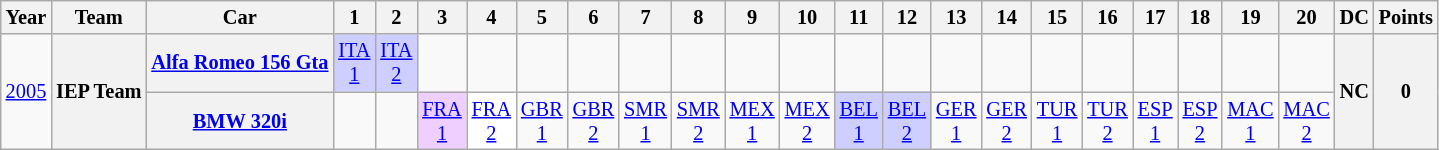<table class="wikitable" style="text-align:center; font-size:85%">
<tr>
<th>Year</th>
<th>Team</th>
<th>Car</th>
<th>1</th>
<th>2</th>
<th>3</th>
<th>4</th>
<th>5</th>
<th>6</th>
<th>7</th>
<th>8</th>
<th>9</th>
<th>10</th>
<th>11</th>
<th>12</th>
<th>13</th>
<th>14</th>
<th>15</th>
<th>16</th>
<th>17</th>
<th>18</th>
<th>19</th>
<th>20</th>
<th>DC</th>
<th>Points</th>
</tr>
<tr>
<td rowspan=2><a href='#'>2005</a></td>
<th rowspan=2>IEP Team</th>
<th><a href='#'>Alfa Romeo 156 Gta</a></th>
<td style="background:#cfcfff;"><a href='#'>ITA<br>1</a><br></td>
<td style="background:#cfcfff;"><a href='#'>ITA<br>2</a><br></td>
<td></td>
<td></td>
<td></td>
<td></td>
<td></td>
<td></td>
<td></td>
<td></td>
<td></td>
<td></td>
<td></td>
<td></td>
<td></td>
<td></td>
<td></td>
<td></td>
<td></td>
<td></td>
<th rowspan=2>NC</th>
<th rowspan=2>0</th>
</tr>
<tr>
<th><a href='#'>BMW 320i</a></th>
<td></td>
<td></td>
<td style="background:#efcfff;"><a href='#'>FRA<br>1</a><br></td>
<td style="background:#ffffff;"><a href='#'>FRA<br>2</a><br></td>
<td><a href='#'>GBR<br>1</a></td>
<td><a href='#'>GBR<br>2</a></td>
<td><a href='#'>SMR<br>1</a></td>
<td><a href='#'>SMR<br>2</a></td>
<td><a href='#'>MEX<br>1</a></td>
<td><a href='#'>MEX<br>2</a></td>
<td style="background:#cfcfff;"><a href='#'>BEL<br>1</a><br></td>
<td style="background:#cfcfff;"><a href='#'>BEL<br>2</a><br></td>
<td><a href='#'>GER<br>1</a></td>
<td><a href='#'>GER<br>2</a></td>
<td><a href='#'>TUR<br>1</a></td>
<td><a href='#'>TUR<br>2</a></td>
<td><a href='#'>ESP<br>1</a></td>
<td><a href='#'>ESP<br>2</a></td>
<td><a href='#'>MAC<br>1</a></td>
<td><a href='#'>MAC<br>2</a></td>
</tr>
</table>
